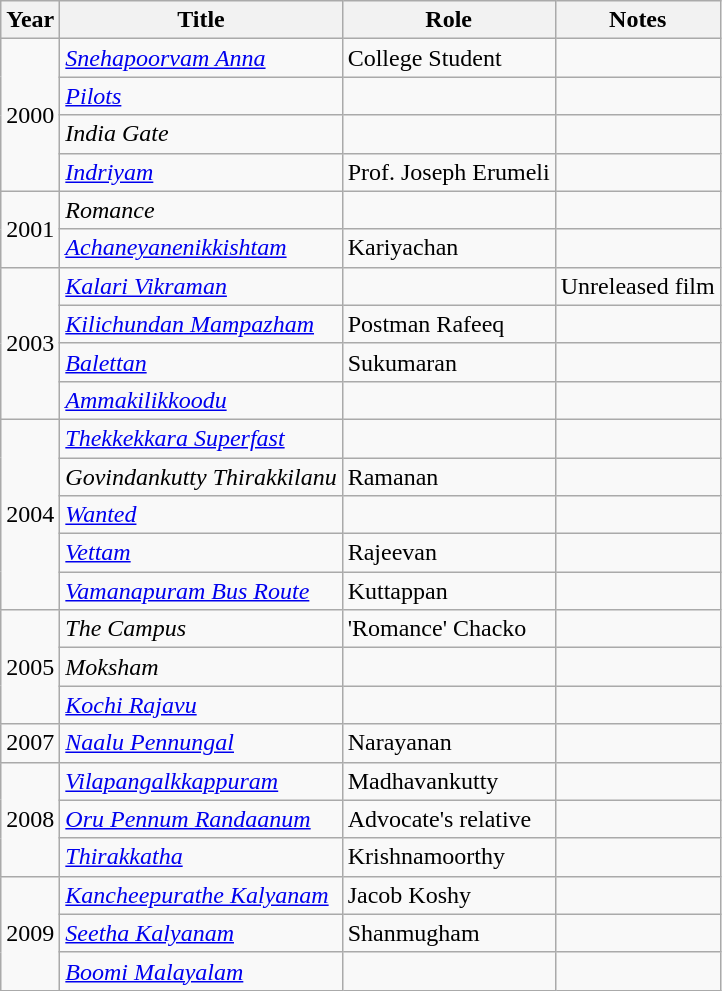<table class="wikitable sortable">
<tr>
<th>Year</th>
<th>Title</th>
<th>Role</th>
<th class="unsortable">Notes</th>
</tr>
<tr>
<td rowspan=4>2000</td>
<td><em><a href='#'>Snehapoorvam Anna</a></em></td>
<td>College Student</td>
<td></td>
</tr>
<tr>
<td><em><a href='#'>Pilots</a></em></td>
<td></td>
<td></td>
</tr>
<tr>
<td><em>India Gate</em></td>
<td></td>
<td></td>
</tr>
<tr>
<td><em><a href='#'>Indriyam</a></em></td>
<td>Prof. Joseph Erumeli</td>
<td></td>
</tr>
<tr>
<td rowspan=2>2001</td>
<td><em>Romance</em></td>
<td></td>
<td></td>
</tr>
<tr>
<td><em><a href='#'>Achaneyanenikkishtam</a></em></td>
<td>Kariyachan</td>
<td></td>
</tr>
<tr>
<td rowspan=4>2003</td>
<td><em><a href='#'>Kalari Vikraman</a></em></td>
<td></td>
<td>Unreleased film</td>
</tr>
<tr>
<td><em><a href='#'>Kilichundan Mampazham</a></em></td>
<td>Postman Rafeeq</td>
<td></td>
</tr>
<tr>
<td><em><a href='#'>Balettan</a></em></td>
<td>Sukumaran</td>
<td></td>
</tr>
<tr>
<td><em><a href='#'>Ammakilikkoodu</a></em></td>
<td></td>
<td></td>
</tr>
<tr>
<td rowspan=5>2004</td>
<td><em><a href='#'>Thekkekkara Superfast</a></em></td>
<td></td>
<td></td>
</tr>
<tr>
<td><em>Govindankutty Thirakkilanu</em></td>
<td>Ramanan</td>
<td></td>
</tr>
<tr>
<td><em><a href='#'>Wanted</a></em></td>
<td></td>
<td></td>
</tr>
<tr>
<td><em><a href='#'>Vettam</a></em></td>
<td>Rajeevan</td>
<td></td>
</tr>
<tr>
<td><em><a href='#'>Vamanapuram Bus Route</a></em></td>
<td>Kuttappan</td>
<td></td>
</tr>
<tr>
<td rowspan=3>2005</td>
<td><em>The Campus</em></td>
<td>'Romance' Chacko</td>
<td></td>
</tr>
<tr>
<td><em>Moksham</em></td>
<td></td>
<td></td>
</tr>
<tr>
<td><em><a href='#'>Kochi Rajavu</a></em></td>
<td></td>
<td></td>
</tr>
<tr>
<td>2007</td>
<td><em><a href='#'>Naalu Pennungal</a></em></td>
<td>Narayanan</td>
<td></td>
</tr>
<tr>
<td rowspan=3>2008</td>
<td><em><a href='#'>Vilapangalkkappuram</a></em></td>
<td>Madhavankutty</td>
<td></td>
</tr>
<tr>
<td><em><a href='#'>Oru Pennum Randaanum</a></em></td>
<td>Advocate's relative</td>
<td></td>
</tr>
<tr>
<td><em><a href='#'>Thirakkatha</a></em></td>
<td>Krishnamoorthy</td>
<td></td>
</tr>
<tr>
<td rowspan=3>2009</td>
<td><em><a href='#'>Kancheepurathe Kalyanam</a></em></td>
<td>Jacob Koshy</td>
<td></td>
</tr>
<tr>
<td><em><a href='#'>Seetha Kalyanam</a></em></td>
<td>Shanmugham</td>
<td></td>
</tr>
<tr>
<td><em><a href='#'>Boomi Malayalam</a></em></td>
<td></td>
<td></td>
</tr>
</table>
